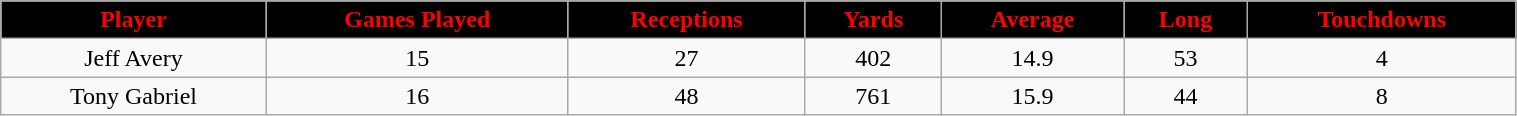<table class="wikitable" width="80%">
<tr align="center"  style="background:black;color:red;">
<td><strong>Player</strong></td>
<td><strong>Games Played</strong></td>
<td><strong>Receptions</strong></td>
<td><strong>Yards</strong></td>
<td><strong>Average</strong></td>
<td><strong>Long</strong></td>
<td><strong>Touchdowns</strong></td>
</tr>
<tr align="center" bgcolor="">
<td>Jeff Avery</td>
<td>15</td>
<td>27</td>
<td>402</td>
<td>14.9</td>
<td>53</td>
<td>4</td>
</tr>
<tr align="center" bgcolor="">
<td>Tony Gabriel</td>
<td>16</td>
<td>48</td>
<td>761</td>
<td>15.9</td>
<td>44</td>
<td>8</td>
</tr>
</table>
